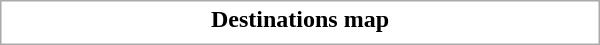<table class="collapsible collapsed" style="border:1px #aaa solid; width:25em; margin:0.2em auto">
<tr>
<th>Destinations map</th>
</tr>
<tr>
<td></td>
</tr>
</table>
